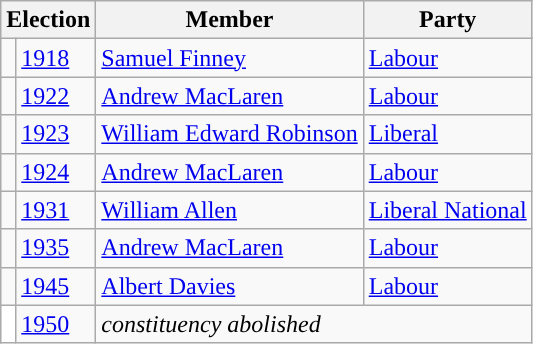<table class="wikitable">
<tr>
<th colspan="2">Election</th>
<th>Member</th>
<th>Party</th>
</tr>
<tr>
<td style="color:inherit;background-color: "></td>
<td><a href='#'>1918</a></td>
<td><a href='#'>Samuel Finney</a></td>
<td><a href='#'>Labour</a></td>
</tr>
<tr>
<td style="color:inherit;background-color: "></td>
<td><a href='#'>1922</a></td>
<td><a href='#'>Andrew MacLaren</a></td>
<td><a href='#'>Labour</a></td>
</tr>
<tr>
<td style="color:inherit;background-color: "></td>
<td><a href='#'>1923</a></td>
<td><a href='#'>William Edward Robinson</a></td>
<td><a href='#'>Liberal</a></td>
</tr>
<tr>
<td style="color:inherit;background-color: "></td>
<td><a href='#'>1924</a></td>
<td><a href='#'>Andrew MacLaren</a></td>
<td><a href='#'>Labour</a></td>
</tr>
<tr>
<td style="color:inherit;background-color: "></td>
<td><a href='#'>1931</a></td>
<td><a href='#'>William Allen</a></td>
<td><a href='#'>Liberal National</a></td>
</tr>
<tr>
<td style="color:inherit;background-color: "></td>
<td><a href='#'>1935</a></td>
<td><a href='#'>Andrew MacLaren</a></td>
<td><a href='#'>Labour</a></td>
</tr>
<tr>
<td style="color:inherit;background-color: "></td>
<td><a href='#'>1945</a></td>
<td><a href='#'>Albert Davies</a></td>
<td><a href='#'>Labour</a></td>
</tr>
<tr>
<td style="color:inherit;background-color: white"></td>
<td><a href='#'>1950</a></td>
<td colspan="2"><em>constituency abolished</em></td>
</tr>
</table>
